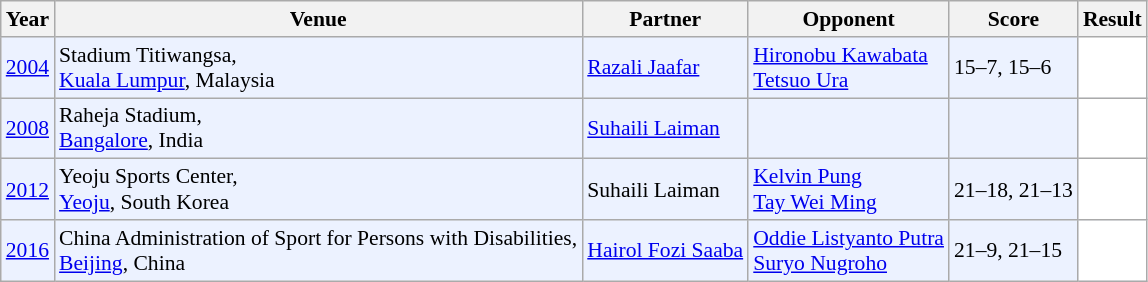<table class="sortable wikitable" style="font-size: 90%;">
<tr>
<th>Year</th>
<th>Venue</th>
<th>Partner</th>
<th>Opponent</th>
<th>Score</th>
<th>Result</th>
</tr>
<tr style="background:#ECF2FF">
<td align="center"><a href='#'>2004</a></td>
<td align="left">Stadium Titiwangsa,<br><a href='#'>Kuala Lumpur</a>, Malaysia</td>
<td align="left"> <a href='#'>Razali Jaafar</a></td>
<td align="left"> <a href='#'>Hironobu Kawabata</a><br> <a href='#'>Tetsuo Ura</a></td>
<td align="left">15–7, 15–6</td>
<td style="text-align:left; background:white"><strong></strong></td>
</tr>
<tr style="background:#ECF2FF">
<td align="center"><a href='#'>2008</a></td>
<td align="left">Raheja Stadium,<br><a href='#'>Bangalore</a>, India</td>
<td align="left"> <a href='#'>Suhaili Laiman</a></td>
<td align="left"></td>
<td align="left"></td>
<td style="text-align:left; background:white"><strong></strong></td>
</tr>
<tr style="background:#ECF2FF">
<td align="center"><a href='#'>2012</a></td>
<td align="left">Yeoju Sports Center,<br><a href='#'>Yeoju</a>, South Korea</td>
<td align="left"> Suhaili Laiman</td>
<td align="left"> <a href='#'>Kelvin Pung</a><br> <a href='#'>Tay Wei Ming</a></td>
<td align="left">21–18, 21–13</td>
<td style="text-align:left; background:white"><strong></strong></td>
</tr>
<tr style="background:#ECF2FF">
<td align="center"><a href='#'>2016</a></td>
<td align="left">China Administration of Sport for Persons with Disabilities,<br><a href='#'>Beijing</a>, China</td>
<td align="left"> <a href='#'>Hairol Fozi Saaba</a></td>
<td align="left"> <a href='#'>Oddie Listyanto Putra</a><br> <a href='#'>Suryo Nugroho</a></td>
<td align="left">21–9, 21–15</td>
<td style="text-align:left; background:white"><strong></strong></td>
</tr>
</table>
